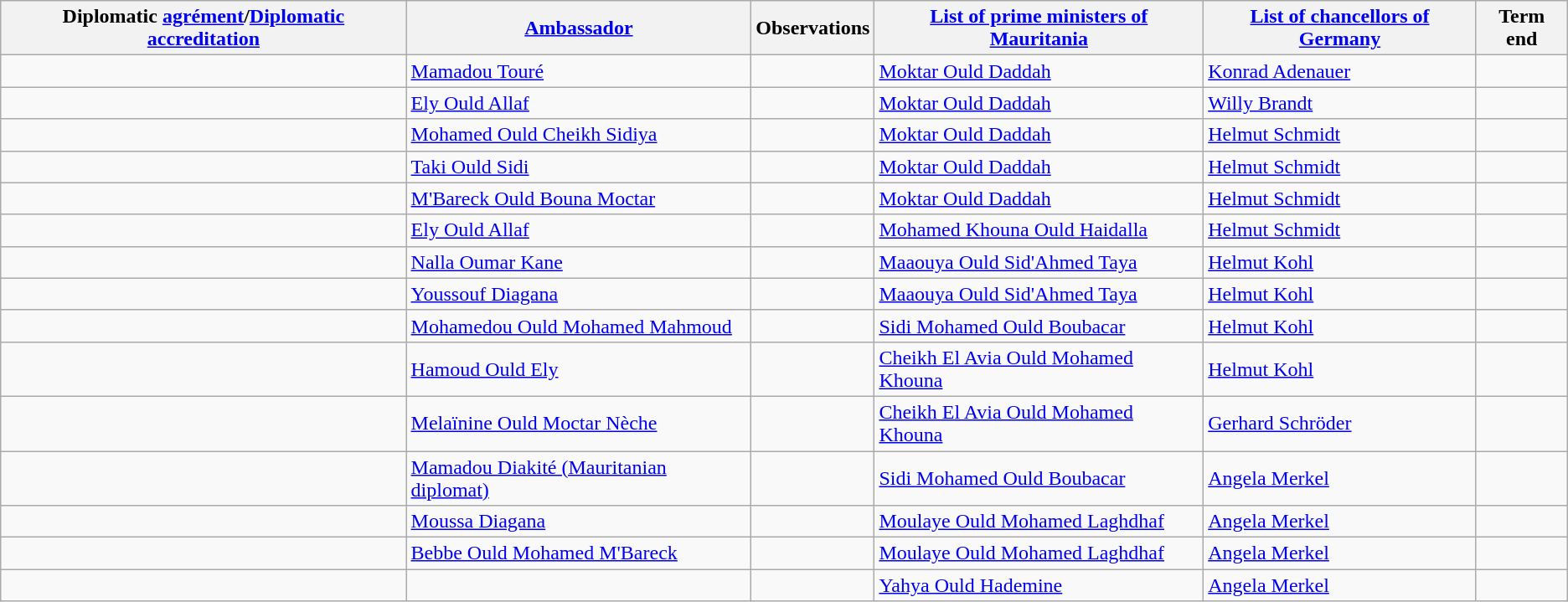<table class="wikitable sortable">
<tr>
<th>Diplomatic <a href='#'>agrément</a>/<a href='#'>Diplomatic accreditation</a></th>
<th><a href='#'>Ambassador</a></th>
<th>Observations</th>
<th><a href='#'>List of prime ministers of Mauritania</a></th>
<th><a href='#'>List of chancellors of Germany</a></th>
<th>Term end</th>
</tr>
<tr>
<td></td>
<td><a href='#'>Mamadou Touré</a></td>
<td></td>
<td><a href='#'>Moktar Ould Daddah</a></td>
<td><a href='#'>Konrad Adenauer</a></td>
<td></td>
</tr>
<tr>
<td></td>
<td><a href='#'>Ely Ould Allaf</a></td>
<td></td>
<td><a href='#'>Moktar Ould Daddah</a></td>
<td><a href='#'>Willy Brandt</a></td>
<td></td>
</tr>
<tr>
<td></td>
<td><a href='#'>Mohamed Ould Cheikh Sidiya</a></td>
<td></td>
<td><a href='#'>Moktar Ould Daddah</a></td>
<td><a href='#'>Helmut Schmidt</a></td>
<td></td>
</tr>
<tr>
<td></td>
<td><a href='#'>Taki Ould Sidi</a></td>
<td></td>
<td><a href='#'>Moktar Ould Daddah</a></td>
<td><a href='#'>Helmut Schmidt</a></td>
<td></td>
</tr>
<tr>
<td></td>
<td><a href='#'>M'Bareck Ould Bouna Moctar</a></td>
<td></td>
<td><a href='#'>Moktar Ould Daddah</a></td>
<td><a href='#'>Helmut Schmidt</a></td>
<td></td>
</tr>
<tr>
<td></td>
<td><a href='#'>Ely Ould Allaf</a></td>
<td></td>
<td><a href='#'>Mohamed Khouna Ould Haidalla</a></td>
<td><a href='#'>Helmut Schmidt</a></td>
<td></td>
</tr>
<tr>
<td></td>
<td><a href='#'>Nalla Oumar Kane</a></td>
<td></td>
<td><a href='#'>Maaouya Ould Sid'Ahmed Taya</a></td>
<td><a href='#'>Helmut Kohl</a></td>
<td></td>
</tr>
<tr>
<td></td>
<td><a href='#'>Youssouf Diagana</a></td>
<td></td>
<td><a href='#'>Maaouya Ould Sid'Ahmed Taya</a></td>
<td><a href='#'>Helmut Kohl</a></td>
<td></td>
</tr>
<tr>
<td></td>
<td><a href='#'>Mohamedou Ould Mohamed Mahmoud</a></td>
<td></td>
<td><a href='#'>Sidi Mohamed Ould Boubacar</a></td>
<td><a href='#'>Helmut Kohl</a></td>
<td></td>
</tr>
<tr>
<td></td>
<td><a href='#'>Hamoud Ould Ely</a></td>
<td></td>
<td><a href='#'>Cheikh El Avia Ould Mohamed Khouna</a></td>
<td><a href='#'>Helmut Kohl</a></td>
<td></td>
</tr>
<tr>
<td></td>
<td><a href='#'>Melaïnine Ould Moctar Nèche</a></td>
<td></td>
<td><a href='#'>Cheikh El Avia Ould Mohamed Khouna</a></td>
<td><a href='#'>Gerhard Schröder</a></td>
<td></td>
</tr>
<tr>
<td></td>
<td><a href='#'>Mamadou Diakité (Mauritanian diplomat)</a></td>
<td></td>
<td><a href='#'>Sidi Mohamed Ould Boubacar</a></td>
<td><a href='#'>Angela Merkel</a></td>
<td></td>
</tr>
<tr>
<td></td>
<td><a href='#'>Moussa Diagana</a></td>
<td></td>
<td><a href='#'>Moulaye Ould Mohamed Laghdhaf</a></td>
<td><a href='#'>Angela Merkel</a></td>
<td></td>
</tr>
<tr>
<td></td>
<td><a href='#'>Bebbe Ould Mohamed M'Bareck</a></td>
<td></td>
<td><a href='#'>Moulaye Ould Mohamed Laghdhaf</a></td>
<td><a href='#'>Angela Merkel</a></td>
<td></td>
</tr>
<tr>
<td></td>
<td></td>
<td></td>
<td><a href='#'>Yahya Ould Hademine</a></td>
<td><a href='#'>Angela Merkel</a></td>
<td></td>
</tr>
</table>
